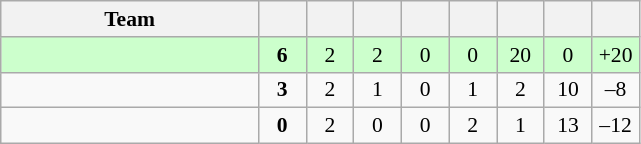<table class="wikitable" style="text-align: center; font-size: 90%;">
<tr>
<th width="165">Team</th>
<th width="25"></th>
<th width="25"></th>
<th width="25"></th>
<th width="25"></th>
<th width="25"></th>
<th width="25"></th>
<th width="25"></th>
<th width="25"></th>
</tr>
<tr bgcolor=#ccffcc>
<td align=left></td>
<td><strong>6</strong></td>
<td>2</td>
<td>2</td>
<td>0</td>
<td>0</td>
<td>20</td>
<td>0</td>
<td>+20</td>
</tr>
<tr>
<td align=left></td>
<td><strong>3</strong></td>
<td>2</td>
<td>1</td>
<td>0</td>
<td>1</td>
<td>2</td>
<td>10</td>
<td>–8</td>
</tr>
<tr>
<td align=left></td>
<td><strong>0</strong></td>
<td>2</td>
<td>0</td>
<td>0</td>
<td>2</td>
<td>1</td>
<td>13</td>
<td>–12</td>
</tr>
</table>
